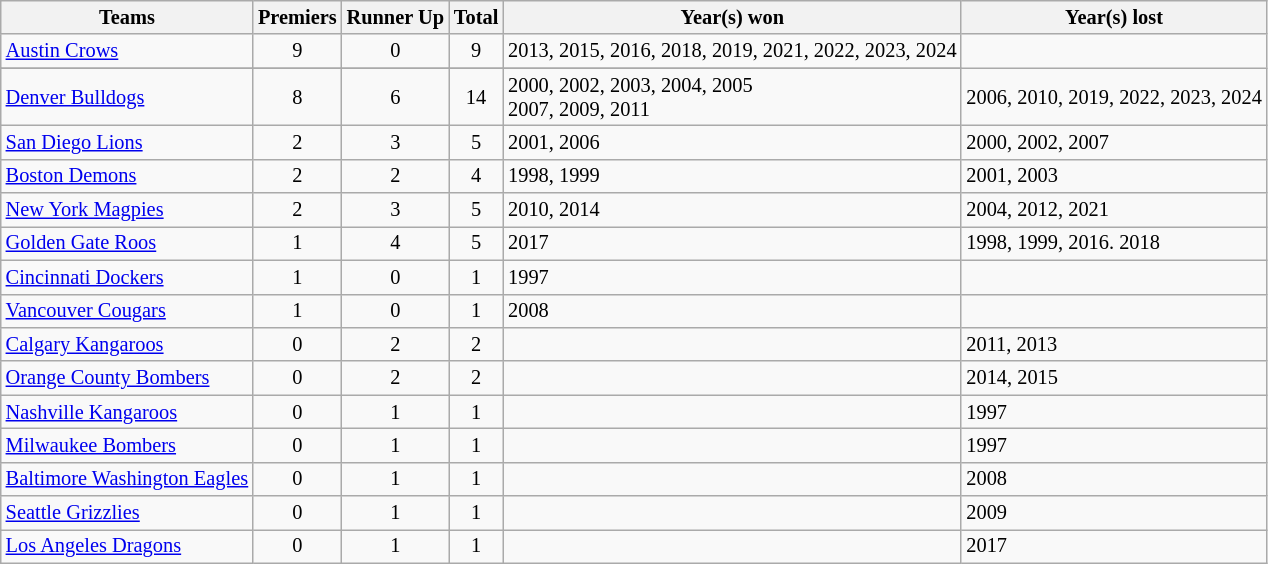<table class="wikitable sortable" style="text-align:center; font-size:85%">
<tr>
<th>Teams</th>
<th>Premiers</th>
<th>Runner Up</th>
<th>Total</th>
<th>Year(s) won</th>
<th>Year(s) lost</th>
</tr>
<tr>
<td style="text-align:left"><a href='#'>Austin Crows</a></td>
<td>9</td>
<td>0</td>
<td>9</td>
<td style="text-align:left">2013, 2015, 2016, 2018, 2019, 2021, 2022, 2023, 2024</td>
</tr>
<tr>
</tr>
<tr>
<td style="text-align:left"><a href='#'>Denver Bulldogs</a></td>
<td>8</td>
<td>6</td>
<td>14</td>
<td style="text-align:left">2000, 2002, 2003, 2004, 2005<br> 2007, 2009, 2011</td>
<td style="text-align:left">2006, 2010, 2019, 2022, 2023, 2024</td>
</tr>
<tr>
<td style="text-align:left"><a href='#'>San Diego Lions</a></td>
<td>2</td>
<td>3</td>
<td>5</td>
<td style="text-align:left">2001, 2006</td>
<td style="text-align:left">2000, 2002, 2007</td>
</tr>
<tr>
<td style="text-align:left"><a href='#'>Boston Demons</a></td>
<td>2</td>
<td>2</td>
<td>4</td>
<td style="text-align:left">1998, 1999</td>
<td style="text-align:left">2001, 2003</td>
</tr>
<tr>
<td style="text-align:left"><a href='#'>New York Magpies</a></td>
<td>2</td>
<td>3</td>
<td>5</td>
<td style="text-align:left">2010, 2014</td>
<td style="text-align:left">2004, 2012, 2021</td>
</tr>
<tr>
<td style="text-align:left"><a href='#'>Golden Gate Roos</a></td>
<td>1</td>
<td>4</td>
<td>5</td>
<td style="text-align:left">2017</td>
<td style="text-align:left">1998, 1999, 2016. 2018</td>
</tr>
<tr>
<td style="text-align:left"><a href='#'>Cincinnati Dockers</a></td>
<td>1</td>
<td>0</td>
<td>1</td>
<td style="text-align:left">1997</td>
<td></td>
</tr>
<tr>
<td style="text-align:left"><a href='#'>Vancouver Cougars</a></td>
<td>1</td>
<td>0</td>
<td>1</td>
<td style="text-align:left">2008</td>
<td></td>
</tr>
<tr>
<td style="text-align:left"><a href='#'>Calgary Kangaroos</a></td>
<td>0</td>
<td>2</td>
<td>2</td>
<td></td>
<td style="text-align:left">2011, 2013</td>
</tr>
<tr>
<td style="text-align:left"><a href='#'>Orange County Bombers</a></td>
<td>0</td>
<td>2</td>
<td>2</td>
<td></td>
<td style="text-align:left">2014, 2015</td>
</tr>
<tr>
<td style="text-align:left"><a href='#'>Nashville Kangaroos</a></td>
<td>0</td>
<td>1</td>
<td>1</td>
<td></td>
<td style="text-align:left">1997</td>
</tr>
<tr>
<td style="text-align:left"><a href='#'>Milwaukee Bombers</a></td>
<td>0</td>
<td>1</td>
<td>1</td>
<td></td>
<td style="text-align:left">1997</td>
</tr>
<tr>
<td style="text-align:left"><a href='#'>Baltimore Washington Eagles</a></td>
<td>0</td>
<td>1</td>
<td>1</td>
<td></td>
<td style="text-align:left">2008</td>
</tr>
<tr>
<td style="text-align:left"><a href='#'>Seattle Grizzlies</a></td>
<td>0</td>
<td>1</td>
<td>1</td>
<td></td>
<td style="text-align:left">2009</td>
</tr>
<tr>
<td style="text-align:left"><a href='#'>Los Angeles Dragons</a></td>
<td>0</td>
<td>1</td>
<td>1</td>
<td></td>
<td style="text-align:left">2017</td>
</tr>
</table>
